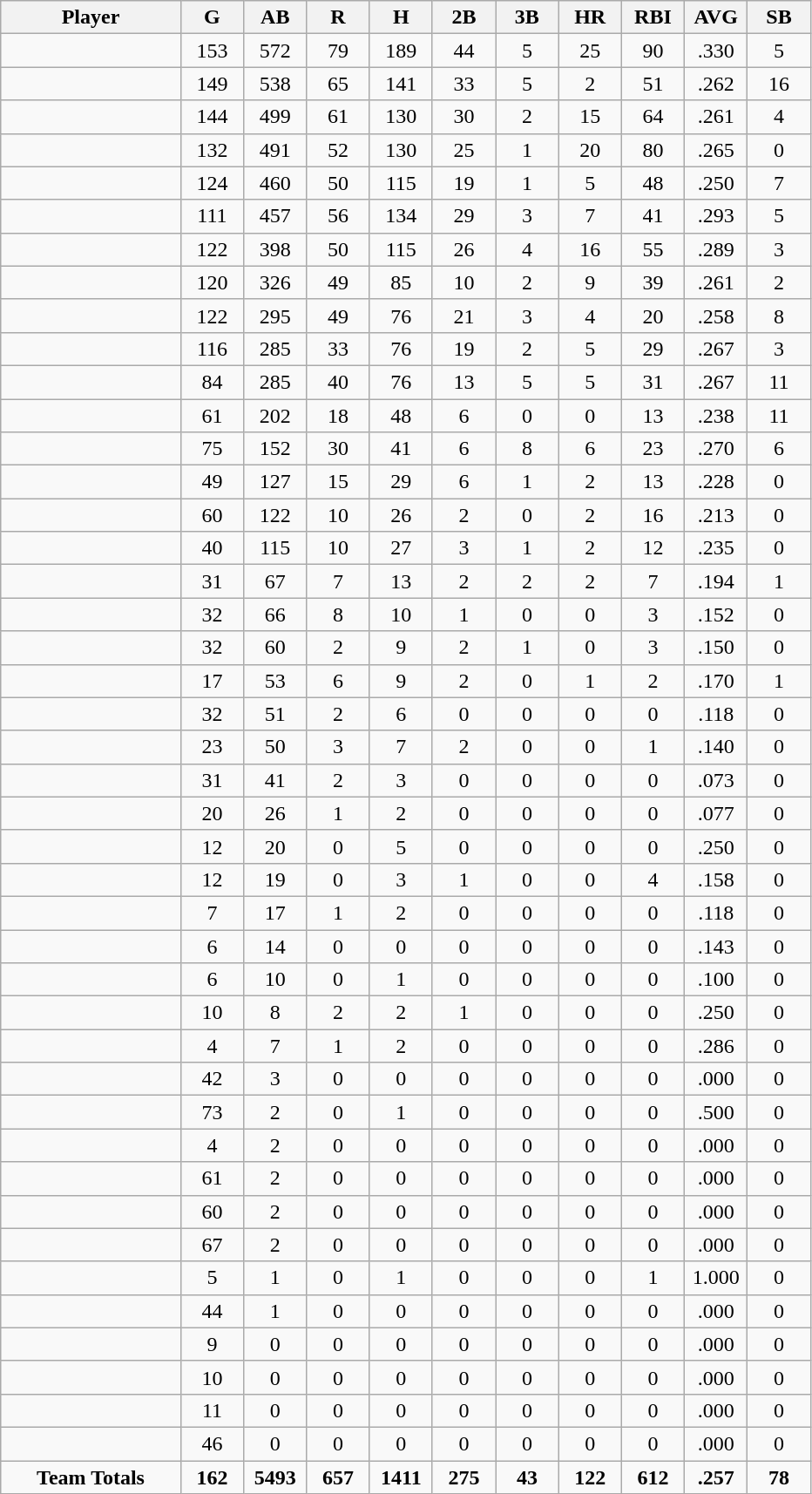<table class="wikitable sortable">
<tr>
<th bgcolor="#DDDDFF" width="20%">Player</th>
<th bgcolor="#DDDDFF" width="7%">G</th>
<th bgcolor="#DDDDFF" width="7%">AB</th>
<th bgcolor="#DDDDFF" width="7%">R</th>
<th bgcolor="#DDDDFF" width="7%">H</th>
<th bgcolor="#DDDDFF" width="7%">2B</th>
<th bgcolor="#DDDDFF" width="7%">3B</th>
<th bgcolor="#DDDDFF" width="7%">HR</th>
<th bgcolor="#DDDDFF" width="7%">RBI</th>
<th bgcolor="#DDDDFF" width="7%">AVG</th>
<th bgcolor="#DDDDFF" width="7%">SB</th>
</tr>
<tr align="center">
<td></td>
<td>153</td>
<td>572</td>
<td>79</td>
<td>189</td>
<td>44</td>
<td>5</td>
<td>25</td>
<td>90</td>
<td>.330</td>
<td>5</td>
</tr>
<tr align="center">
<td></td>
<td>149</td>
<td>538</td>
<td>65</td>
<td>141</td>
<td>33</td>
<td>5</td>
<td>2</td>
<td>51</td>
<td>.262</td>
<td>16</td>
</tr>
<tr align="center">
<td></td>
<td>144</td>
<td>499</td>
<td>61</td>
<td>130</td>
<td>30</td>
<td>2</td>
<td>15</td>
<td>64</td>
<td>.261</td>
<td>4</td>
</tr>
<tr align="center">
<td></td>
<td>132</td>
<td>491</td>
<td>52</td>
<td>130</td>
<td>25</td>
<td>1</td>
<td>20</td>
<td>80</td>
<td>.265</td>
<td>0</td>
</tr>
<tr align="center">
<td></td>
<td>124</td>
<td>460</td>
<td>50</td>
<td>115</td>
<td>19</td>
<td>1</td>
<td>5</td>
<td>48</td>
<td>.250</td>
<td>7</td>
</tr>
<tr align="center">
<td></td>
<td>111</td>
<td>457</td>
<td>56</td>
<td>134</td>
<td>29</td>
<td>3</td>
<td>7</td>
<td>41</td>
<td>.293</td>
<td>5</td>
</tr>
<tr align="center">
<td></td>
<td>122</td>
<td>398</td>
<td>50</td>
<td>115</td>
<td>26</td>
<td>4</td>
<td>16</td>
<td>55</td>
<td>.289</td>
<td>3</td>
</tr>
<tr align="center">
<td></td>
<td>120</td>
<td>326</td>
<td>49</td>
<td>85</td>
<td>10</td>
<td>2</td>
<td>9</td>
<td>39</td>
<td>.261</td>
<td>2</td>
</tr>
<tr align="center">
<td></td>
<td>122</td>
<td>295</td>
<td>49</td>
<td>76</td>
<td>21</td>
<td>3</td>
<td>4</td>
<td>20</td>
<td>.258</td>
<td>8</td>
</tr>
<tr align="center">
<td></td>
<td>116</td>
<td>285</td>
<td>33</td>
<td>76</td>
<td>19</td>
<td>2</td>
<td>5</td>
<td>29</td>
<td>.267</td>
<td>3</td>
</tr>
<tr align="center">
<td></td>
<td>84</td>
<td>285</td>
<td>40</td>
<td>76</td>
<td>13</td>
<td>5</td>
<td>5</td>
<td>31</td>
<td>.267</td>
<td>11</td>
</tr>
<tr align="center">
<td></td>
<td>61</td>
<td>202</td>
<td>18</td>
<td>48</td>
<td>6</td>
<td>0</td>
<td>0</td>
<td>13</td>
<td>.238</td>
<td>11</td>
</tr>
<tr align="center">
<td></td>
<td>75</td>
<td>152</td>
<td>30</td>
<td>41</td>
<td>6</td>
<td>8</td>
<td>6</td>
<td>23</td>
<td>.270</td>
<td>6</td>
</tr>
<tr align="center">
<td></td>
<td>49</td>
<td>127</td>
<td>15</td>
<td>29</td>
<td>6</td>
<td>1</td>
<td>2</td>
<td>13</td>
<td>.228</td>
<td>0</td>
</tr>
<tr align="center">
<td></td>
<td>60</td>
<td>122</td>
<td>10</td>
<td>26</td>
<td>2</td>
<td>0</td>
<td>2</td>
<td>16</td>
<td>.213</td>
<td>0</td>
</tr>
<tr align="center">
<td></td>
<td>40</td>
<td>115</td>
<td>10</td>
<td>27</td>
<td>3</td>
<td>1</td>
<td>2</td>
<td>12</td>
<td>.235</td>
<td>0</td>
</tr>
<tr align="center">
<td></td>
<td>31</td>
<td>67</td>
<td>7</td>
<td>13</td>
<td>2</td>
<td>2</td>
<td>2</td>
<td>7</td>
<td>.194</td>
<td>1</td>
</tr>
<tr align="center">
<td></td>
<td>32</td>
<td>66</td>
<td>8</td>
<td>10</td>
<td>1</td>
<td>0</td>
<td>0</td>
<td>3</td>
<td>.152</td>
<td>0</td>
</tr>
<tr align="center">
<td></td>
<td>32</td>
<td>60</td>
<td>2</td>
<td>9</td>
<td>2</td>
<td>1</td>
<td>0</td>
<td>3</td>
<td>.150</td>
<td>0</td>
</tr>
<tr align="center">
<td></td>
<td>17</td>
<td>53</td>
<td>6</td>
<td>9</td>
<td>2</td>
<td>0</td>
<td>1</td>
<td>2</td>
<td>.170</td>
<td>1</td>
</tr>
<tr align="center">
<td></td>
<td>32</td>
<td>51</td>
<td>2</td>
<td>6</td>
<td>0</td>
<td>0</td>
<td>0</td>
<td>0</td>
<td>.118</td>
<td>0</td>
</tr>
<tr align="center">
<td></td>
<td>23</td>
<td>50</td>
<td>3</td>
<td>7</td>
<td>2</td>
<td>0</td>
<td>0</td>
<td>1</td>
<td>.140</td>
<td>0</td>
</tr>
<tr align="center">
<td></td>
<td>31</td>
<td>41</td>
<td>2</td>
<td>3</td>
<td>0</td>
<td>0</td>
<td>0</td>
<td>0</td>
<td>.073</td>
<td>0</td>
</tr>
<tr align="center">
<td></td>
<td>20</td>
<td>26</td>
<td>1</td>
<td>2</td>
<td>0</td>
<td>0</td>
<td>0</td>
<td>0</td>
<td>.077</td>
<td>0</td>
</tr>
<tr align="center">
<td></td>
<td>12</td>
<td>20</td>
<td>0</td>
<td>5</td>
<td>0</td>
<td>0</td>
<td>0</td>
<td>0</td>
<td>.250</td>
<td>0</td>
</tr>
<tr align="center">
<td></td>
<td>12</td>
<td>19</td>
<td>0</td>
<td>3</td>
<td>1</td>
<td>0</td>
<td>0</td>
<td>4</td>
<td>.158</td>
<td>0</td>
</tr>
<tr align="center">
<td></td>
<td>7</td>
<td>17</td>
<td>1</td>
<td>2</td>
<td>0</td>
<td>0</td>
<td>0</td>
<td>0</td>
<td>.118</td>
<td>0</td>
</tr>
<tr align="center">
<td></td>
<td>6</td>
<td>14</td>
<td>0</td>
<td>0</td>
<td>0</td>
<td>0</td>
<td>0</td>
<td>0</td>
<td>.143</td>
<td>0</td>
</tr>
<tr align="center">
<td></td>
<td>6</td>
<td>10</td>
<td>0</td>
<td>1</td>
<td>0</td>
<td>0</td>
<td>0</td>
<td>0</td>
<td>.100</td>
<td>0</td>
</tr>
<tr align="center">
<td></td>
<td>10</td>
<td>8</td>
<td>2</td>
<td>2</td>
<td>1</td>
<td>0</td>
<td>0</td>
<td>0</td>
<td>.250</td>
<td>0</td>
</tr>
<tr align="center">
<td></td>
<td>4</td>
<td>7</td>
<td>1</td>
<td>2</td>
<td>0</td>
<td>0</td>
<td>0</td>
<td>0</td>
<td>.286</td>
<td>0</td>
</tr>
<tr align="center">
<td></td>
<td>42</td>
<td>3</td>
<td>0</td>
<td>0</td>
<td>0</td>
<td>0</td>
<td>0</td>
<td>0</td>
<td>.000</td>
<td>0</td>
</tr>
<tr align="center">
<td></td>
<td>73</td>
<td>2</td>
<td>0</td>
<td>1</td>
<td>0</td>
<td>0</td>
<td>0</td>
<td>0</td>
<td>.500</td>
<td>0</td>
</tr>
<tr align="center">
<td></td>
<td>4</td>
<td>2</td>
<td>0</td>
<td>0</td>
<td>0</td>
<td>0</td>
<td>0</td>
<td>0</td>
<td>.000</td>
<td>0</td>
</tr>
<tr align="center">
<td></td>
<td>61</td>
<td>2</td>
<td>0</td>
<td>0</td>
<td>0</td>
<td>0</td>
<td>0</td>
<td>0</td>
<td>.000</td>
<td>0</td>
</tr>
<tr align="center">
<td></td>
<td>60</td>
<td>2</td>
<td>0</td>
<td>0</td>
<td>0</td>
<td>0</td>
<td>0</td>
<td>0</td>
<td>.000</td>
<td>0</td>
</tr>
<tr align="center">
<td></td>
<td>67</td>
<td>2</td>
<td>0</td>
<td>0</td>
<td>0</td>
<td>0</td>
<td>0</td>
<td>0</td>
<td>.000</td>
<td>0</td>
</tr>
<tr align="center">
<td></td>
<td>5</td>
<td>1</td>
<td>0</td>
<td>1</td>
<td>0</td>
<td>0</td>
<td>0</td>
<td>1</td>
<td>1.000</td>
<td>0</td>
</tr>
<tr align="center">
<td></td>
<td>44</td>
<td>1</td>
<td>0</td>
<td>0</td>
<td>0</td>
<td>0</td>
<td>0</td>
<td>0</td>
<td>.000</td>
<td>0</td>
</tr>
<tr align="center">
<td></td>
<td>9</td>
<td>0</td>
<td>0</td>
<td>0</td>
<td>0</td>
<td>0</td>
<td>0</td>
<td>0</td>
<td>.000</td>
<td>0</td>
</tr>
<tr align="center">
<td></td>
<td>10</td>
<td>0</td>
<td>0</td>
<td>0</td>
<td>0</td>
<td>0</td>
<td>0</td>
<td>0</td>
<td>.000</td>
<td>0</td>
</tr>
<tr align="center">
<td></td>
<td>11</td>
<td>0</td>
<td>0</td>
<td>0</td>
<td>0</td>
<td>0</td>
<td>0</td>
<td>0</td>
<td>.000</td>
<td>0</td>
</tr>
<tr align="center">
<td></td>
<td>46</td>
<td>0</td>
<td>0</td>
<td>0</td>
<td>0</td>
<td>0</td>
<td>0</td>
<td>0</td>
<td>.000</td>
<td>0</td>
</tr>
<tr align="center">
<td><strong>Team Totals</strong></td>
<td><strong>162</strong></td>
<td><strong>5493</strong></td>
<td><strong>657</strong></td>
<td><strong>1411</strong></td>
<td><strong>275</strong></td>
<td><strong>43</strong></td>
<td><strong>122</strong></td>
<td><strong>612</strong></td>
<td><strong>.257</strong></td>
<td><strong>78</strong></td>
</tr>
</table>
